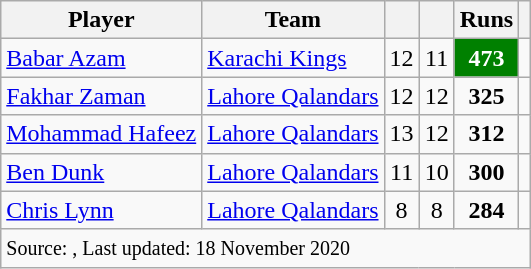<table class="wikitable" style="text-align: center;">
<tr>
<th>Player</th>
<th>Team</th>
<th></th>
<th></th>
<th>Runs</th>
<th></th>
</tr>
<tr>
<td style="text-align:left"><a href='#'>Babar Azam</a></td>
<td style="text-align:left"><a href='#'>Karachi Kings</a></td>
<td>12</td>
<td>11</td>
<td style="background:green;color:white"><strong>473</strong></td>
<td><a href='#'></a></td>
</tr>
<tr>
<td style="text-align:left"><a href='#'>Fakhar Zaman</a></td>
<td style="text-align:left"><a href='#'>Lahore Qalandars</a></td>
<td>12</td>
<td>12</td>
<td><strong>325</strong></td>
<td><a href='#'></a></td>
</tr>
<tr>
<td style="text-align:left"><a href='#'>Mohammad Hafeez</a></td>
<td style="text-align:left"><a href='#'>Lahore Qalandars</a></td>
<td>13</td>
<td>12</td>
<td><strong>312</strong></td>
<td><a href='#'></a></td>
</tr>
<tr>
<td style="text-align:left"><a href='#'>Ben Dunk</a></td>
<td style="text-align:left"><a href='#'>Lahore Qalandars</a></td>
<td>11</td>
<td>10</td>
<td><strong>300</strong></td>
<td><a href='#'></a></td>
</tr>
<tr>
<td style="text-align:left"><a href='#'>Chris Lynn</a></td>
<td style="text-align:left"><a href='#'>Lahore Qalandars</a></td>
<td>8</td>
<td>8</td>
<td><strong>284</strong></td>
<td><a href='#'></a></td>
</tr>
<tr>
<td colspan="27" style="text-align:left"><small>Source: , Last updated: 18 November 2020</small></td>
</tr>
</table>
